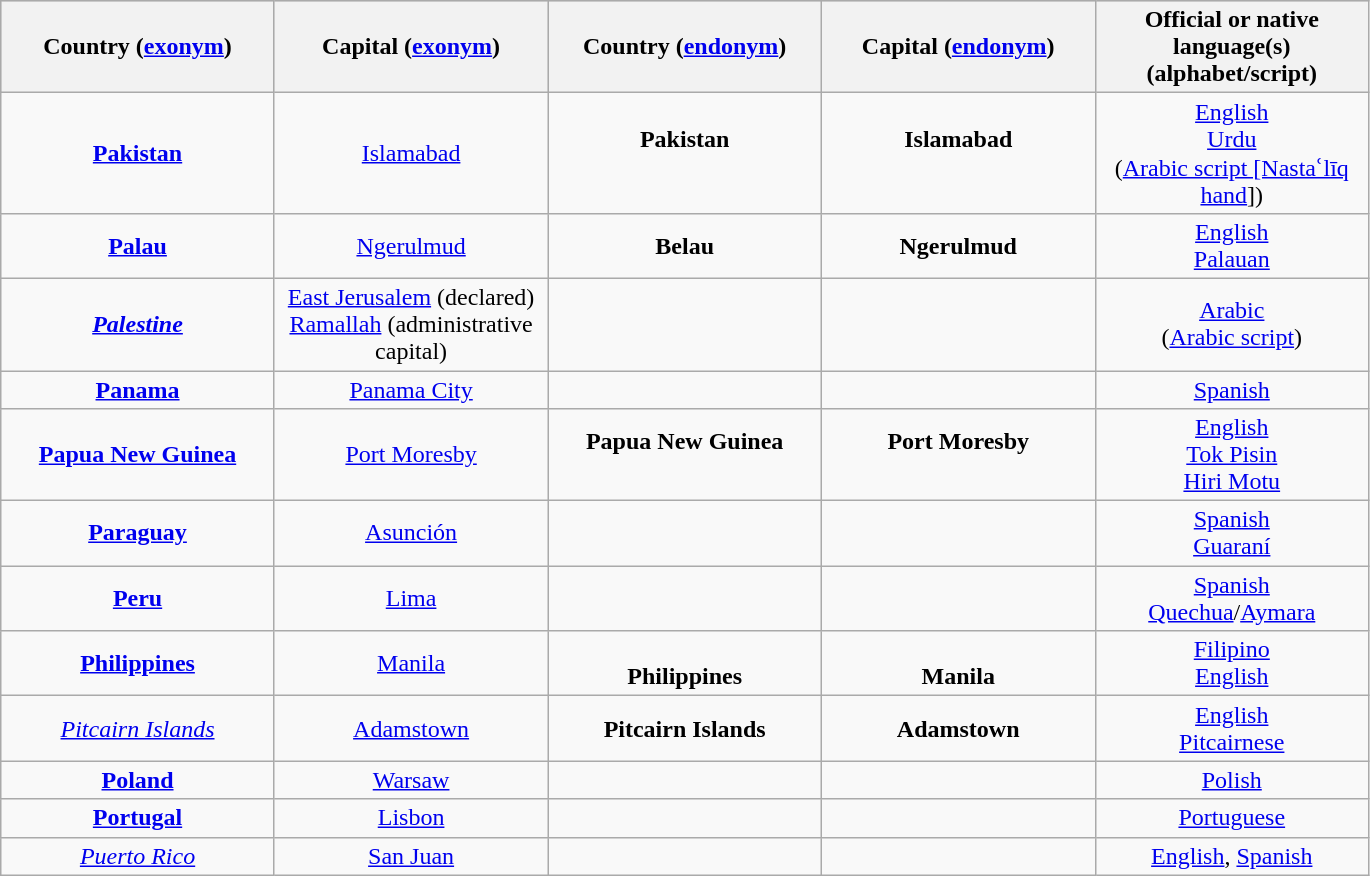<table style="text-align:center;" class="wikitable">
<tr style="background:#ccc;">
<th style="width:175px;">Country (<a href='#'>exonym</a>)</th>
<th style="width:175px;">Capital (<a href='#'>exonym</a>)</th>
<th style="width:175px;">Country (<a href='#'>endonym</a>)</th>
<th style="width:175px;">Capital (<a href='#'>endonym</a>)</th>
<th style="width:175px;">Official or native language(s) (alphabet/script)</th>
</tr>
<tr>
<td> <strong><a href='#'>Pakistan</a></strong></td>
<td><a href='#'>Islamabad</a></td>
<td><strong>Pakistan<br></strong><br></td>
<td><strong>Islamabad<br></strong><br></td>
<td><a href='#'>English</a><br><a href='#'>Urdu</a><br>(<a href='#'>Arabic script [Nastaʿlīq hand</a>])</td>
</tr>
<tr>
<td> <strong><a href='#'>Palau</a></strong></td>
<td><a href='#'>Ngerulmud</a></td>
<td><strong>Belau</strong><br><strong></strong></td>
<td><strong>Ngerulmud</strong><br><strong></strong></td>
<td><a href='#'>English</a><br><a href='#'>Palauan</a></td>
</tr>
<tr>
<td> <strong><em><a href='#'>Palestine</a></em></strong></td>
<td><a href='#'>East Jerusalem</a> (declared) <br> <a href='#'>Ramallah</a> (administrative capital)</td>
<td><strong></strong><br></td>
<td><strong></strong><br><br><strong></strong><br></td>
<td><a href='#'>Arabic</a><br>(<a href='#'>Arabic script</a>)</td>
</tr>
<tr>
<td> <strong><a href='#'>Panama</a></strong></td>
<td><a href='#'>Panama City</a></td>
<td><strong></strong></td>
<td><strong></strong></td>
<td><a href='#'>Spanish</a></td>
</tr>
<tr>
<td> <strong><a href='#'>Papua New Guinea</a></strong></td>
<td><a href='#'>Port Moresby</a></td>
<td><strong>Papua New Guinea</strong><br><strong></strong><br><strong></strong></td>
<td><strong>Port Moresby</strong><br><strong></strong><br><strong></strong></td>
<td><a href='#'>English</a><br><a href='#'>Tok Pisin</a><br><a href='#'>Hiri Motu</a></td>
</tr>
<tr>
<td> <strong><a href='#'>Paraguay</a></strong></td>
<td><a href='#'>Asunción</a></td>
<td><strong></strong><br><strong></strong></td>
<td><strong></strong><br><strong></strong></td>
<td><a href='#'>Spanish</a><br><a href='#'>Guaraní</a></td>
</tr>
<tr>
<td> <strong><a href='#'>Peru</a></strong></td>
<td><a href='#'>Lima</a></td>
<td><strong></strong><br><strong></strong></td>
<td><strong></strong><br><strong></strong></td>
<td><a href='#'>Spanish</a><br><a href='#'>Quechua</a>/<a href='#'>Aymara</a></td>
</tr>
<tr>
<td> <strong><a href='#'>Philippines</a></strong></td>
<td><a href='#'>Manila</a></td>
<td><strong></strong><br><strong>Philippines</strong></td>
<td><strong></strong><br><strong>Manila</strong></td>
<td><a href='#'>Filipino</a><br><a href='#'>English</a></td>
</tr>
<tr>
<td> <em><a href='#'>Pitcairn Islands</a></em></td>
<td><a href='#'>Adamstown</a></td>
<td><strong>Pitcairn Islands<br></strong></td>
<td><strong>Adamstown<br></strong></td>
<td><a href='#'>English</a><br><a href='#'>Pitcairnese</a></td>
</tr>
<tr>
<td> <strong><a href='#'>Poland</a></strong></td>
<td><a href='#'>Warsaw</a></td>
<td><strong></strong></td>
<td><strong></strong></td>
<td><a href='#'>Polish</a></td>
</tr>
<tr>
<td> <strong><a href='#'>Portugal</a></strong></td>
<td><a href='#'>Lisbon</a></td>
<td><strong></strong></td>
<td><strong></strong></td>
<td><a href='#'>Portuguese</a></td>
</tr>
<tr>
<td> <em><a href='#'>Puerto Rico</a></em></td>
<td><a href='#'>San Juan</a></td>
<td><strong></strong></td>
<td><strong></strong></td>
<td><a href='#'>English</a>, <a href='#'>Spanish</a></td>
</tr>
</table>
